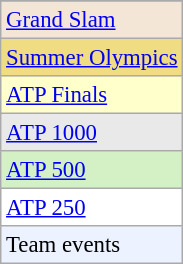<table class="wikitable" style="font-size:95%">
<tr>
</tr>
<tr style="background:#f3e6d7;">
<td><a href='#'>Grand Slam</a></td>
</tr>
<tr style="background:#f0dc82;">
<td><a href='#'>Summer Olympics</a></td>
</tr>
<tr style="background:#ffc;">
<td><a href='#'>ATP Finals</a></td>
</tr>
<tr style="background:#e9e9e9;">
<td><a href='#'>ATP 1000</a></td>
</tr>
<tr style="background:#d4f1c5;">
<td><a href='#'>ATP 500</a></td>
</tr>
<tr style="background:#fff;">
<td><a href='#'>ATP 250</a></td>
</tr>
<tr style="background:#ecf2ff;">
<td>Team events</td>
</tr>
</table>
